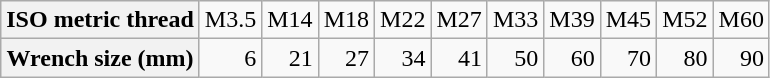<table class=wikitable style="text-align:right">
<tr>
<th>ISO metric thread</th>
<td>M3.5</td>
<td>M14</td>
<td>M18</td>
<td>M22</td>
<td>M27</td>
<td>M33</td>
<td>M39</td>
<td>M45</td>
<td>M52</td>
<td>M60</td>
</tr>
<tr>
<th>Wrench size (mm)</th>
<td>6</td>
<td>21</td>
<td>27</td>
<td>34</td>
<td>41</td>
<td>50</td>
<td>60</td>
<td>70</td>
<td>80</td>
<td>90</td>
</tr>
</table>
